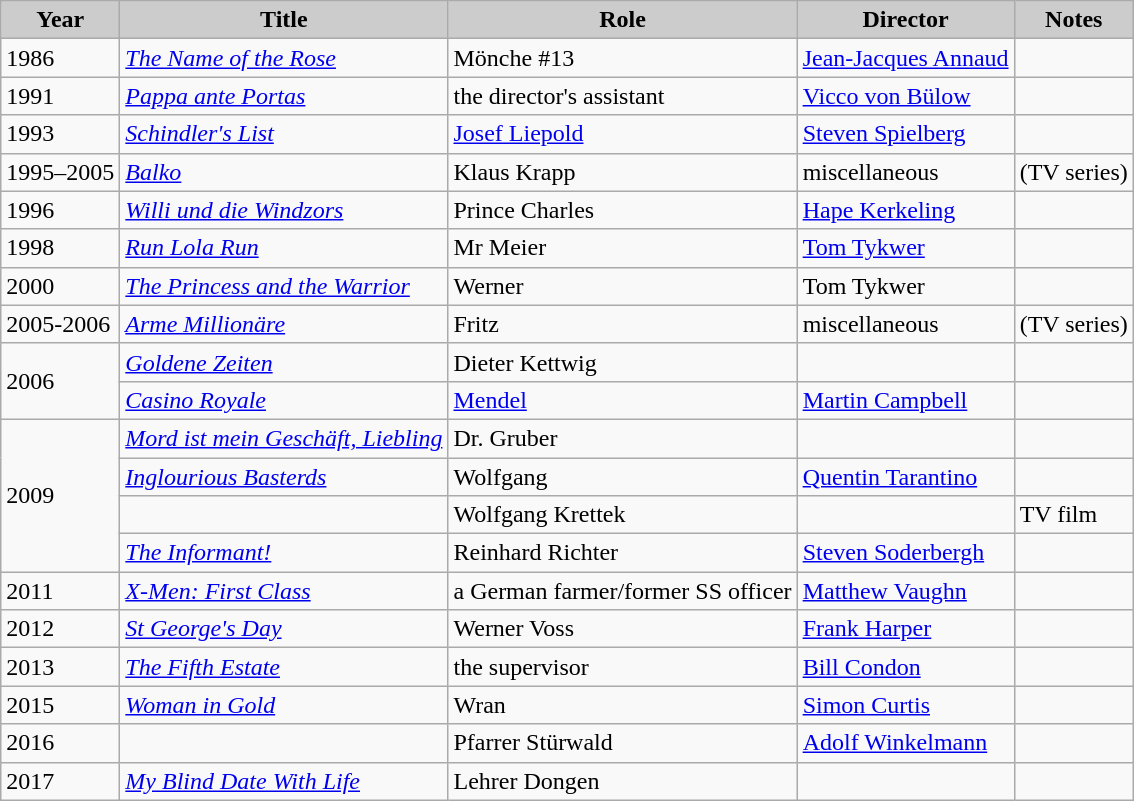<table class="wikitable">
<tr>
<th style="background: #CCCCCC;">Year</th>
<th style="background: #CCCCCC;">Title</th>
<th style="background: #CCCCCC;">Role</th>
<th style="background: #CCCCCC;">Director</th>
<th style="background: #CCCCCC;">Notes</th>
</tr>
<tr>
<td>1986</td>
<td><em><a href='#'>The Name of the Rose</a></em></td>
<td>Mönche #13</td>
<td><a href='#'>Jean-Jacques Annaud</a></td>
<td></td>
</tr>
<tr>
<td>1991</td>
<td><em><a href='#'>Pappa ante Portas</a></em></td>
<td>the director's assistant</td>
<td><a href='#'>Vicco von Bülow</a></td>
<td></td>
</tr>
<tr>
<td>1993</td>
<td><em><a href='#'>Schindler's List</a></em></td>
<td><a href='#'>Josef Liepold</a></td>
<td><a href='#'>Steven Spielberg</a></td>
<td></td>
</tr>
<tr>
<td>1995–2005</td>
<td><em><a href='#'>Balko</a></em></td>
<td>Klaus Krapp</td>
<td>miscellaneous</td>
<td>(TV series)</td>
</tr>
<tr>
<td>1996</td>
<td><em><a href='#'>Willi und die Windzors</a></em></td>
<td>Prince Charles</td>
<td><a href='#'>Hape Kerkeling</a></td>
<td></td>
</tr>
<tr>
<td>1998</td>
<td><em><a href='#'>Run Lola Run</a></em></td>
<td>Mr Meier</td>
<td><a href='#'>Tom Tykwer</a></td>
<td></td>
</tr>
<tr>
<td>2000</td>
<td><em><a href='#'>The Princess and the Warrior</a></em></td>
<td>Werner</td>
<td>Tom Tykwer</td>
<td></td>
</tr>
<tr>
<td>2005-2006</td>
<td><em><a href='#'>Arme Millionäre</a></em></td>
<td>Fritz</td>
<td>miscellaneous</td>
<td>(TV series)</td>
</tr>
<tr>
<td rowspan=2>2006</td>
<td><em><a href='#'>Goldene Zeiten</a></em></td>
<td>Dieter Kettwig</td>
<td></td>
<td></td>
</tr>
<tr>
<td><em><a href='#'>Casino Royale</a></em></td>
<td><a href='#'>Mendel</a></td>
<td><a href='#'>Martin Campbell</a></td>
<td></td>
</tr>
<tr>
<td rowspan=4>2009</td>
<td><em><a href='#'>Mord ist mein Geschäft, Liebling</a></em></td>
<td>Dr. Gruber</td>
<td></td>
<td></td>
</tr>
<tr>
<td><em><a href='#'>Inglourious Basterds</a></em></td>
<td>Wolfgang</td>
<td><a href='#'>Quentin Tarantino</a></td>
<td></td>
</tr>
<tr>
<td><em></em></td>
<td>Wolfgang Krettek</td>
<td></td>
<td>TV film</td>
</tr>
<tr>
<td><em><a href='#'>The Informant!</a></em></td>
<td>Reinhard Richter</td>
<td><a href='#'>Steven Soderbergh</a></td>
<td></td>
</tr>
<tr>
<td>2011</td>
<td><em><a href='#'>X-Men: First Class</a></em></td>
<td>a German farmer/former SS officer</td>
<td><a href='#'>Matthew Vaughn</a></td>
<td></td>
</tr>
<tr>
<td>2012</td>
<td><em><a href='#'>St George's Day</a></em></td>
<td>Werner Voss</td>
<td><a href='#'>Frank Harper</a></td>
<td></td>
</tr>
<tr>
<td>2013</td>
<td><em><a href='#'>The Fifth Estate</a></em></td>
<td>the supervisor</td>
<td><a href='#'>Bill Condon</a></td>
<td></td>
</tr>
<tr>
<td>2015</td>
<td><em><a href='#'>Woman in Gold</a></em></td>
<td>Wran</td>
<td><a href='#'>Simon Curtis</a></td>
<td></td>
</tr>
<tr>
<td>2016</td>
<td><em></em></td>
<td>Pfarrer Stürwald</td>
<td><a href='#'>Adolf Winkelmann</a></td>
<td></td>
</tr>
<tr>
<td>2017</td>
<td><em><a href='#'>My Blind Date With Life</a></em></td>
<td>Lehrer Dongen</td>
<td></td>
<td></td>
</tr>
</table>
